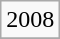<table class="wikitable">
<tr>
<td>2008</td>
</tr>
<tr>
</tr>
</table>
